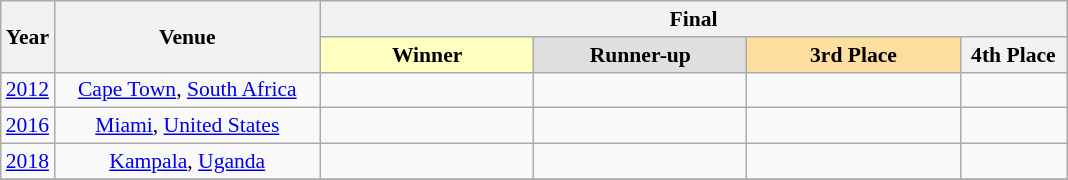<table class="wikitable" style="font-size: 90%; text-align: center;">
<tr>
<th rowspan="2" width="5%">Year</th>
<th rowspan="2" width="25%">Venue</th>
<th colspan="6">Final</th>
</tr>
<tr>
<td width="20%" style="text-align:center;background:#ffffbf;"><strong>Winner</strong></td>
<td width="20%" style="text-align:center; background:#dfdfdf;"><strong>Runner-up</strong></td>
<td width="20%" style="text-align:center; background:#ffdf9f;"><strong>3rd Place</strong></td>
<th width="20%">4th Place</th>
</tr>
<tr>
<td><a href='#'>2012</a></td>
<td><a href='#'>Cape Town</a>, <a href='#'>South Africa</a></td>
<td></td>
<td></td>
<td></td>
<td></td>
</tr>
<tr>
<td><a href='#'>2016</a></td>
<td><a href='#'>Miami</a>, <a href='#'>United States</a></td>
<td></td>
<td></td>
<td></td>
<td></td>
</tr>
<tr>
<td><a href='#'>2018</a></td>
<td><a href='#'>Kampala</a>, <a href='#'>Uganda</a></td>
<td></td>
<td></td>
<td></td>
<td></td>
</tr>
<tr>
</tr>
</table>
